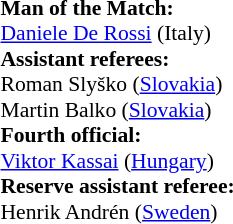<table style="width:100%; font-size:90%;">
<tr>
<td><br><strong>Man of the Match:</strong>
<br><a href='#'>Daniele De Rossi</a> (Italy)<br><strong>Assistant referees:</strong>
<br>Roman Slyško (<a href='#'>Slovakia</a>)
<br>Martin Balko (<a href='#'>Slovakia</a>)
<br><strong>Fourth official:</strong>
<br><a href='#'>Viktor Kassai</a> (<a href='#'>Hungary</a>)
<br><strong>Reserve assistant referee:</strong>
<br>Henrik Andrén (<a href='#'>Sweden</a>)</td>
</tr>
</table>
